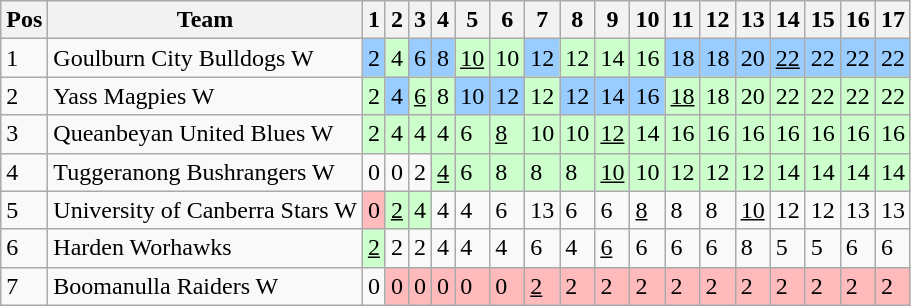<table class="wikitable">
<tr>
<th>Pos</th>
<th>Team</th>
<th>1</th>
<th>2</th>
<th>3</th>
<th>4</th>
<th>5</th>
<th>6</th>
<th>7</th>
<th>8</th>
<th>9</th>
<th>10</th>
<th>11</th>
<th>12</th>
<th>13</th>
<th>14</th>
<th>15</th>
<th>16</th>
<th>17</th>
</tr>
<tr>
<td>1</td>
<td> Goulburn City Bulldogs W</td>
<td style="background:#99ccff;">2</td>
<td style="background:#ccffcc;">4</td>
<td style="background:#99ccff;">6</td>
<td style="background:#99ccff;">8</td>
<td style="background:#ccffcc;"><u>10</u></td>
<td style="background:#ccffcc;">10</td>
<td style="background:#99ccff;">12</td>
<td style="background:#ccffcc;">12</td>
<td style="background:#ccffcc;">14</td>
<td style="background:#ccffcc;">16</td>
<td style="background:#99ccff;">18</td>
<td style="background:#99ccff;">18</td>
<td style="background:#99ccff;">20</td>
<td style="background:#99ccff;"><u>22</u></td>
<td style="background:#99ccff;">22</td>
<td style="background:#99ccff;">22</td>
<td style="background:#99ccff;">22</td>
</tr>
<tr>
<td>2</td>
<td> Yass Magpies W</td>
<td style="background:#ccffcc;">2</td>
<td style="background:#99ccff;">4</td>
<td style="background:#ccffcc;"><u>6</u></td>
<td style="background:#ccffcc;">8</td>
<td style="background:#99ccff;">10</td>
<td style="background:#99ccff;">12</td>
<td style="background:#ccffcc;">12</td>
<td style="background:#99ccff;">12</td>
<td style="background:#99ccff;">14</td>
<td style="background:#99ccff;">16</td>
<td style="background:#ccffcc;"><u>18</u></td>
<td style="background:#ccffcc;">18</td>
<td style="background:#ccffcc;">20</td>
<td style="background:#ccffcc;">22</td>
<td style="background:#ccffcc;">22</td>
<td style="background:#ccffcc;">22</td>
<td style="background:#ccffcc;">22</td>
</tr>
<tr>
<td>3</td>
<td> Queanbeyan United Blues W</td>
<td style="background:#ccffcc;">2</td>
<td style="background:#ccffcc;">4</td>
<td style="background:#ccffcc;">4</td>
<td style="background:#ccffcc;">4</td>
<td style="background:#ccffcc;">6</td>
<td style="background:#ccffcc;"><u>8</u></td>
<td style="background:#ccffcc;">10</td>
<td style="background:#ccffcc;">10</td>
<td style="background:#ccffcc;"><u>12</u></td>
<td style="background:#ccffcc;">14</td>
<td style="background:#ccffcc;">16</td>
<td style="background:#ccffcc;">16</td>
<td style="background:#ccffcc;">16</td>
<td style="background:#ccffcc;">16</td>
<td style="background:#ccffcc;">16</td>
<td style="background:#ccffcc;">16</td>
<td style="background:#ccffcc;">16</td>
</tr>
<tr>
<td>4</td>
<td> Tuggeranong Bushrangers W</td>
<td>0</td>
<td>0</td>
<td>2</td>
<td style="background:#ccffcc;"><u>4</u></td>
<td style="background:#ccffcc;">6</td>
<td style="background:#ccffcc;">8</td>
<td style="background:#ccffcc;">8</td>
<td style="background:#ccffcc;">8</td>
<td style="background:#ccffcc;"><u>10</u></td>
<td style="background:#ccffcc;">10</td>
<td style="background:#ccffcc;">12</td>
<td style="background:#ccffcc;">12</td>
<td style="background:#ccffcc;">12</td>
<td style="background:#ccffcc;">14</td>
<td style="background:#ccffcc;">14</td>
<td style="background:#ccffcc;">14</td>
<td style="background:#ccffcc;">14</td>
</tr>
<tr>
<td>5</td>
<td> University of Canberra Stars W</td>
<td style="background:#ffbbbb;">0</td>
<td style="background:#ccffcc;"><u>2</u></td>
<td style="background:#ccffcc;">4</td>
<td>4</td>
<td>4</td>
<td>6</td>
<td>13</td>
<td>6</td>
<td>6</td>
<td><u>8</u></td>
<td>8</td>
<td>8</td>
<td><u>10</u></td>
<td>12</td>
<td>12</td>
<td>13</td>
<td>13</td>
</tr>
<tr>
<td>6</td>
<td> Harden Worhawks</td>
<td style="background:#ccffcc;"><u>2</u></td>
<td>2</td>
<td>2</td>
<td>4</td>
<td>4</td>
<td>4</td>
<td>6</td>
<td>4</td>
<td><u>6</u></td>
<td>6</td>
<td>6</td>
<td>6</td>
<td>8</td>
<td>5</td>
<td>5</td>
<td>6</td>
<td>6</td>
</tr>
<tr>
<td>7</td>
<td> Boomanulla Raiders W</td>
<td>0</td>
<td style="background:#ffbbbb;">0</td>
<td style="background:#ffbbbb;">0</td>
<td style="background:#ffbbbb;">0</td>
<td style="background:#ffbbbb;">0</td>
<td style="background:#ffbbbb;">0</td>
<td style="background:#ffbbbb;"><u>2</u></td>
<td style="background:#ffbbbb;">2</td>
<td style="background:#ffbbbb;">2</td>
<td style="background:#ffbbbb;">2</td>
<td style="background:#ffbbbb;">2</td>
<td style="background:#ffbbbb;">2</td>
<td style="background:#ffbbbb;">2</td>
<td style="background:#ffbbbb;">2</td>
<td style="background:#ffbbbb;">2</td>
<td style="background:#ffbbbb;">2</td>
<td style="background:#ffbbbb;">2</td>
</tr>
</table>
